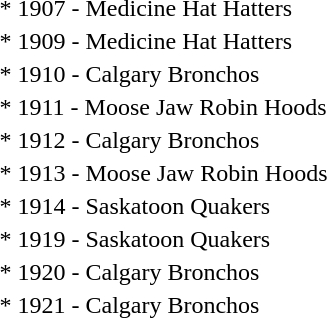<table>
<tr>
<td>* 1907 - Medicine Hat Hatters</td>
</tr>
<tr>
<td>* 1909 - Medicine Hat Hatters</td>
</tr>
<tr>
<td>* 1910 - Calgary Bronchos</td>
</tr>
<tr>
<td>* 1911 - Moose Jaw Robin Hoods</td>
</tr>
<tr>
<td>* 1912 - Calgary Bronchos</td>
</tr>
<tr>
<td>* 1913 - Moose Jaw Robin Hoods</td>
</tr>
<tr>
<td>* 1914 - Saskatoon Quakers</td>
</tr>
<tr>
<td>* 1919 - Saskatoon Quakers</td>
</tr>
<tr>
<td>* 1920 - Calgary Bronchos</td>
</tr>
<tr>
<td>* 1921 - Calgary Bronchos</td>
</tr>
<tr>
</tr>
</table>
